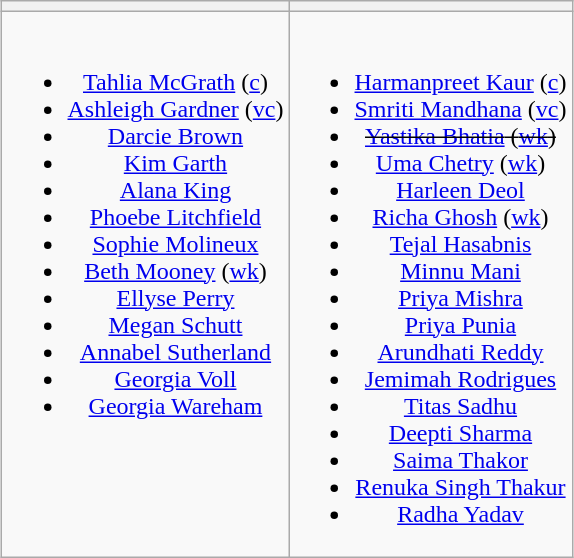<table class="wikitable" style="text-align:center;margin:auto">
<tr>
<th></th>
<th></th>
</tr>
<tr style="vertical-align:top">
<td><br><ul><li><a href='#'>Tahlia McGrath</a> (<a href='#'>c</a>)</li><li><a href='#'>Ashleigh Gardner</a> (<a href='#'>vc</a>)</li><li><a href='#'>Darcie Brown</a></li><li><a href='#'>Kim Garth</a></li><li><a href='#'>Alana King</a></li><li><a href='#'>Phoebe Litchfield</a></li><li><a href='#'>Sophie Molineux</a></li><li><a href='#'>Beth Mooney</a> (<a href='#'>wk</a>)</li><li><a href='#'>Ellyse Perry</a></li><li><a href='#'>Megan Schutt</a></li><li><a href='#'>Annabel Sutherland</a></li><li><a href='#'>Georgia Voll</a></li><li><a href='#'>Georgia Wareham</a></li></ul></td>
<td><br><ul><li><a href='#'>Harmanpreet Kaur</a> (<a href='#'>c</a>)</li><li><a href='#'>Smriti Mandhana</a> (<a href='#'>vc</a>)</li><li><s><a href='#'>Yastika Bhatia</a> (<a href='#'>wk</a>)</s></li><li><a href='#'>Uma Chetry</a> (<a href='#'>wk</a>)</li><li><a href='#'>Harleen Deol</a></li><li><a href='#'>Richa Ghosh</a> (<a href='#'>wk</a>)</li><li><a href='#'>Tejal Hasabnis</a></li><li><a href='#'>Minnu Mani</a></li><li><a href='#'>Priya Mishra</a></li><li><a href='#'>Priya Punia</a></li><li><a href='#'>Arundhati Reddy</a></li><li><a href='#'>Jemimah Rodrigues</a></li><li><a href='#'>Titas Sadhu</a></li><li><a href='#'>Deepti Sharma</a></li><li><a href='#'>Saima Thakor</a></li><li><a href='#'>Renuka Singh Thakur</a></li><li><a href='#'>Radha Yadav</a></li></ul></td>
</tr>
</table>
